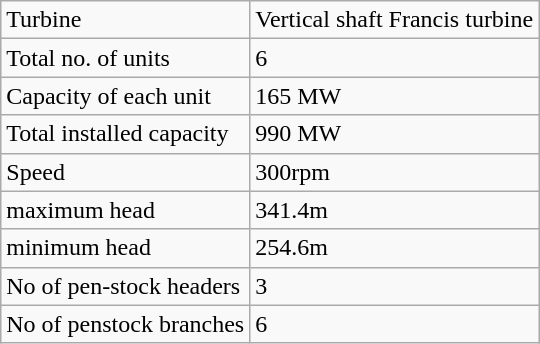<table class="wikitable">
<tr>
<td>Turbine</td>
<td>Vertical shaft Francis turbine</td>
</tr>
<tr>
<td>Total no. of units</td>
<td>6</td>
</tr>
<tr>
<td>Capacity of each unit</td>
<td>165 MW</td>
</tr>
<tr>
<td>Total installed capacity</td>
<td>990 MW</td>
</tr>
<tr>
<td>Speed</td>
<td>300rpm</td>
</tr>
<tr>
<td>maximum head</td>
<td>341.4m</td>
</tr>
<tr>
<td>minimum head</td>
<td>254.6m</td>
</tr>
<tr>
<td>No of pen-stock headers</td>
<td>3</td>
</tr>
<tr>
<td>No of penstock branches</td>
<td>6</td>
</tr>
</table>
